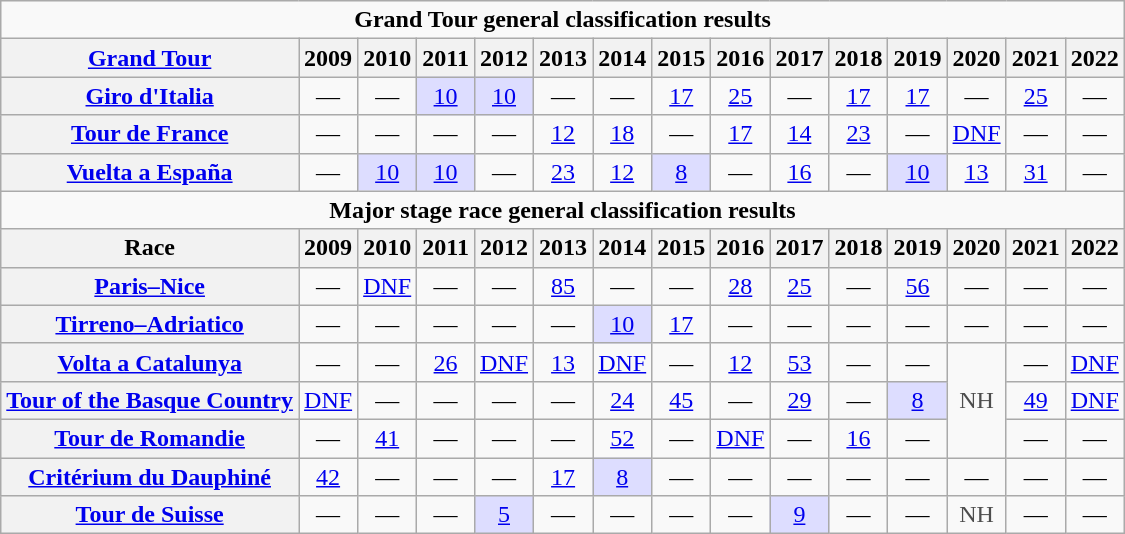<table class="wikitable plainrowheaders">
<tr>
<td colspan=18 align="center"><strong>Grand Tour general classification results</strong></td>
</tr>
<tr>
<th scope="col"><a href='#'>Grand Tour</a></th>
<th scope="col">2009</th>
<th scope="col">2010</th>
<th scope="col">2011</th>
<th scope="col">2012</th>
<th scope="col">2013</th>
<th scope="col">2014</th>
<th scope="col">2015</th>
<th scope="col">2016</th>
<th scope="col">2017</th>
<th scope="col">2018</th>
<th scope="col">2019</th>
<th scope="col">2020</th>
<th scope="col">2021</th>
<th scope="col">2022</th>
</tr>
<tr style="text-align:center;">
<th scope="row"> <a href='#'>Giro d'Italia</a></th>
<td>—</td>
<td>—</td>
<td style="background:#ddf;"><a href='#'>10</a></td>
<td style="background:#ddf;"><a href='#'>10</a></td>
<td>—</td>
<td>—</td>
<td><a href='#'>17</a></td>
<td><a href='#'>25</a></td>
<td>—</td>
<td><a href='#'>17</a></td>
<td><a href='#'>17</a></td>
<td>—</td>
<td><a href='#'>25</a></td>
<td>—</td>
</tr>
<tr style="text-align:center;">
<th scope="row"> <a href='#'>Tour de France</a></th>
<td>—</td>
<td>—</td>
<td>—</td>
<td>—</td>
<td><a href='#'>12</a></td>
<td><a href='#'>18</a></td>
<td>—</td>
<td><a href='#'>17</a></td>
<td><a href='#'>14</a></td>
<td><a href='#'>23</a></td>
<td>—</td>
<td><a href='#'>DNF</a></td>
<td>—</td>
<td>—</td>
</tr>
<tr style="text-align:center;">
<th scope="row"> <a href='#'>Vuelta a España</a></th>
<td>—</td>
<td style="background:#ddf;"><a href='#'>10</a></td>
<td style="background:#ddf;"><a href='#'>10</a></td>
<td>—</td>
<td><a href='#'>23</a></td>
<td><a href='#'>12</a></td>
<td style="background:#ddf;"><a href='#'>8</a></td>
<td>—</td>
<td><a href='#'>16</a></td>
<td>—</td>
<td style="background:#ddf;"><a href='#'>10</a></td>
<td><a href='#'>13</a></td>
<td><a href='#'>31</a></td>
<td>—</td>
</tr>
<tr>
<td colspan=18 align="center"><strong>Major stage race general classification results</strong></td>
</tr>
<tr>
<th scope="col">Race</th>
<th scope="col">2009</th>
<th scope="col">2010</th>
<th scope="col">2011</th>
<th scope="col">2012</th>
<th scope="col">2013</th>
<th scope="col">2014</th>
<th scope="col">2015</th>
<th scope="col">2016</th>
<th scope="col">2017</th>
<th scope="col">2018</th>
<th scope="col">2019</th>
<th scope="col">2020</th>
<th scope="col">2021</th>
<th scope="col">2022</th>
</tr>
<tr style="text-align:center;">
<th scope="row"> <a href='#'>Paris–Nice</a></th>
<td>—</td>
<td><a href='#'>DNF</a></td>
<td>—</td>
<td>—</td>
<td><a href='#'>85</a></td>
<td>—</td>
<td>—</td>
<td><a href='#'>28</a></td>
<td><a href='#'>25</a></td>
<td>—</td>
<td><a href='#'>56</a></td>
<td>—</td>
<td>—</td>
<td>—</td>
</tr>
<tr style="text-align:center;">
<th scope="row"> <a href='#'>Tirreno–Adriatico</a></th>
<td>—</td>
<td>—</td>
<td>—</td>
<td>—</td>
<td>—</td>
<td style="background:#ddf;"><a href='#'>10</a></td>
<td><a href='#'>17</a></td>
<td>—</td>
<td>—</td>
<td>—</td>
<td>—</td>
<td>—</td>
<td>—</td>
<td>—</td>
</tr>
<tr style="text-align:center;">
<th scope="row"> <a href='#'>Volta a Catalunya</a></th>
<td>—</td>
<td>—</td>
<td><a href='#'>26</a></td>
<td><a href='#'>DNF</a></td>
<td><a href='#'>13</a></td>
<td><a href='#'>DNF</a></td>
<td>—</td>
<td><a href='#'>12</a></td>
<td><a href='#'>53</a></td>
<td>—</td>
<td>—</td>
<td style="color:#4d4d4d;" rowspan=3>NH</td>
<td>—</td>
<td><a href='#'>DNF</a></td>
</tr>
<tr style="text-align:center;">
<th scope="row"> <a href='#'>Tour of the Basque Country</a></th>
<td><a href='#'>DNF</a></td>
<td>—</td>
<td>—</td>
<td>—</td>
<td>—</td>
<td><a href='#'>24</a></td>
<td><a href='#'>45</a></td>
<td>—</td>
<td><a href='#'>29</a></td>
<td>—</td>
<td style="background:#ddf;"><a href='#'>8</a></td>
<td><a href='#'>49</a></td>
<td><a href='#'>DNF</a></td>
</tr>
<tr style="text-align:center;">
<th scope="row"> <a href='#'>Tour de Romandie</a></th>
<td>—</td>
<td><a href='#'>41</a></td>
<td>—</td>
<td>—</td>
<td>—</td>
<td><a href='#'>52</a></td>
<td>—</td>
<td><a href='#'>DNF</a></td>
<td>—</td>
<td><a href='#'>16</a></td>
<td>—</td>
<td>—</td>
<td>—</td>
</tr>
<tr style="text-align:center;">
<th scope="row"> <a href='#'>Critérium du Dauphiné</a></th>
<td><a href='#'>42</a></td>
<td>—</td>
<td>—</td>
<td>—</td>
<td><a href='#'>17</a></td>
<td style="background:#ddf;"><a href='#'>8</a></td>
<td>—</td>
<td>—</td>
<td>—</td>
<td>—</td>
<td>—</td>
<td>—</td>
<td>—</td>
<td>—</td>
</tr>
<tr style="text-align:center;">
<th scope="row"> <a href='#'>Tour de Suisse</a></th>
<td>—</td>
<td>—</td>
<td>—</td>
<td style="background:#ddf;"><a href='#'>5</a></td>
<td>—</td>
<td>—</td>
<td>—</td>
<td>—</td>
<td style="background:#ddf;"><a href='#'>9</a></td>
<td>—</td>
<td>—</td>
<td style="color:#4d4d4d;">NH</td>
<td>—</td>
<td>—</td>
</tr>
</table>
